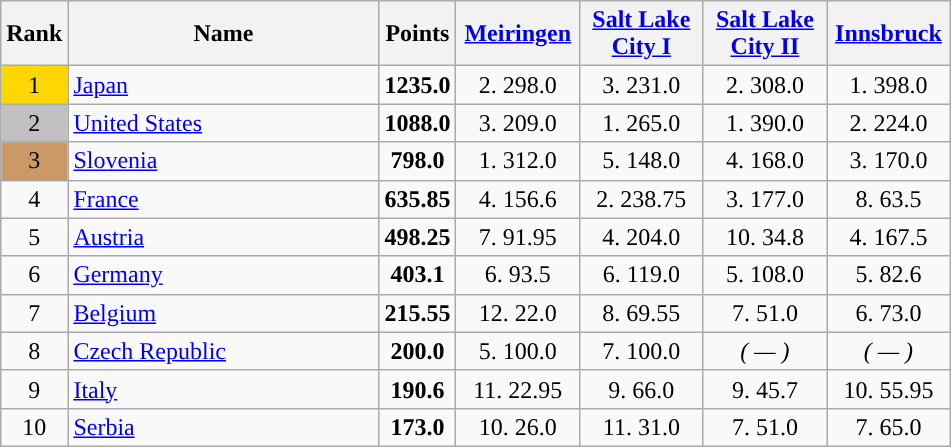<table class="wikitable sortable">
<tr>
<th>Rank</th>
<th width = "200">Name</th>
<th>Points</th>
<th width = "75" data-sort-type="number"><a href='#'>Meiringen</a></th>
<th width = "75" data-sort-type="number"><a href='#'>Salt Lake City I</a></th>
<th width = "75" data-sort-type="number"><a href='#'>Salt Lake City II</a></th>
<th width = "75" data-sort-type="number"><a href='#'>Innsbruck</a></th>
</tr>
<tr>
<td align="center" style="background: gold">1</td>
<td> <a href='#'>Japan</a></td>
<td align="center"><strong>1235.0</strong></td>
<td align="center">2. 298.0</td>
<td align="center">3. 231.0</td>
<td align="center">2. 308.0</td>
<td align="center">1. 398.0</td>
</tr>
<tr>
<td align="center" style="background: silver">2</td>
<td> <a href='#'>United States</a></td>
<td align="center"><strong>1088.0</strong></td>
<td align="center">3. 209.0</td>
<td align="center">1. 265.0</td>
<td align="center">1. 390.0</td>
<td align="center">2. 224.0</td>
</tr>
<tr>
<td align="center" style="background: #cc9966">3</td>
<td> <a href='#'>Slovenia</a></td>
<td align="center"><strong>798.0</strong></td>
<td align="center">1. 312.0</td>
<td align="center">5. 148.0</td>
<td align="center">4. 168.0</td>
<td align="center">3. 170.0</td>
</tr>
<tr>
<td align="center">4</td>
<td> <a href='#'>France</a></td>
<td align="center"><strong>635.85</strong></td>
<td align="center">4. 156.6</td>
<td align="center">2. 238.75</td>
<td align="center">3. 177.0</td>
<td align="center">8. 63.5</td>
</tr>
<tr>
<td align="center">5</td>
<td> <a href='#'>Austria</a></td>
<td align="center"><strong>498.25</strong></td>
<td align="center">7. 91.95</td>
<td align="center">4. 204.0</td>
<td align="center">10. 34.8</td>
<td align="center">4. 167.5</td>
</tr>
<tr>
<td align="center">6</td>
<td> <a href='#'>Germany</a></td>
<td align="center"><strong>403.1</strong></td>
<td align="center">6. 93.5</td>
<td align="center">6. 119.0</td>
<td align="center">5. 108.0</td>
<td align="center">5. 82.6</td>
</tr>
<tr>
<td align="center">7</td>
<td> <a href='#'>Belgium</a></td>
<td align="center"><strong>215.55</strong></td>
<td align="center">12. 22.0</td>
<td align="center">8. 69.55</td>
<td align="center">7. 51.0</td>
<td align="center">6. 73.0</td>
</tr>
<tr>
<td align="center">8</td>
<td> <a href='#'>Czech Republic</a></td>
<td align="center"><strong>200.0</strong></td>
<td align="center">5. 100.0</td>
<td align="center">7. 100.0</td>
<td align="center"><em>( — )</em></td>
<td align="center"><em>( — )</em></td>
</tr>
<tr>
<td align="center">9</td>
<td> <a href='#'>Italy</a></td>
<td align="center"><strong>190.6</strong></td>
<td align="center">11. 22.95</td>
<td align="center">9. 66.0</td>
<td align="center">9. 45.7</td>
<td align="center">10. 55.95</td>
</tr>
<tr>
<td align="center">10</td>
<td> <a href='#'>Serbia</a></td>
<td align="center"><strong>173.0</strong></td>
<td align="center">10. 26.0</td>
<td align="center">11. 31.0</td>
<td align="center">7. 51.0</td>
<td align="center">7. 65.0</td>
</tr>
</table>
